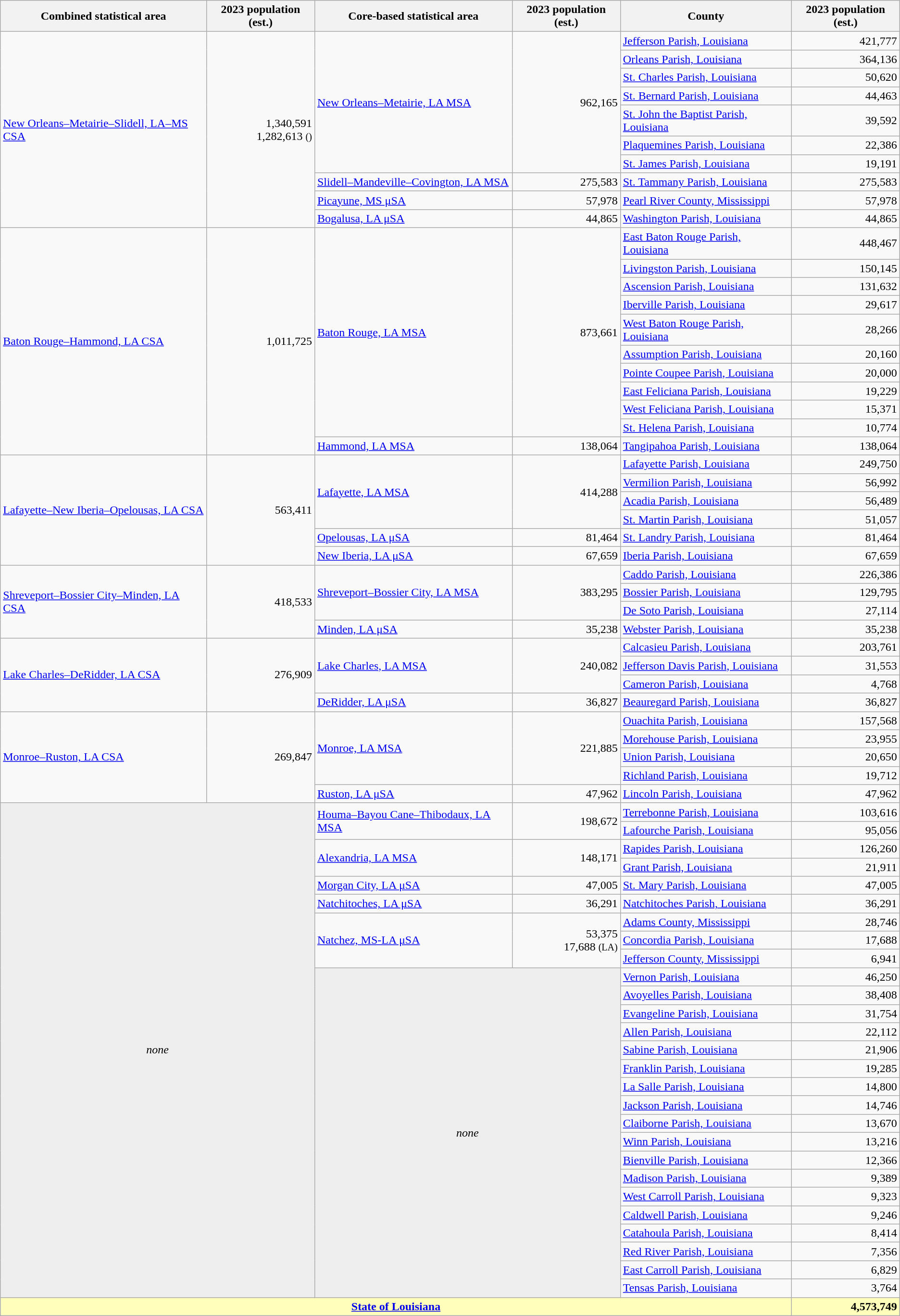<table class=wikitable>
<tr>
<th>Combined statistical area</th>
<th>2023 population (est.)</th>
<th>Core-based statistical area</th>
<th>2023 population (est.)</th>
<th>County</th>
<th>2023 population (est.)</th>
</tr>
<tr>
<td rowspan=10><a href='#'><span>New Orleans–Metairie–Slidell, LA–MS CSA</span></a></td>
<td rowspan=10 align=right><span>1,340,591</span><br>1,282,613 <small>()</small></td>
<td rowspan=7><a href='#'>New Orleans–Metairie, LA MSA</a></td>
<td rowspan=7 align=right>962,165</td>
<td><a href='#'>Jefferson Parish, Louisiana</a></td>
<td align=right>421,777</td>
</tr>
<tr>
<td><a href='#'>Orleans Parish, Louisiana</a></td>
<td align=right>364,136</td>
</tr>
<tr>
<td><a href='#'>St. Charles Parish, Louisiana</a></td>
<td align=right>50,620</td>
</tr>
<tr>
<td><a href='#'>St. Bernard Parish, Louisiana</a></td>
<td align=right>44,463</td>
</tr>
<tr>
<td><a href='#'>St. John the Baptist Parish, Louisiana</a></td>
<td align=right>39,592</td>
</tr>
<tr>
<td><a href='#'>Plaquemines Parish, Louisiana</a></td>
<td align=right>22,386</td>
</tr>
<tr>
<td><a href='#'>St. James Parish, Louisiana</a></td>
<td align=right>19,191</td>
</tr>
<tr>
<td rowspan=1><a href='#'>Slidell–Mandeville–Covington, LA MSA</a></td>
<td rowspan=1 align=right>275,583</td>
<td><a href='#'>St. Tammany Parish, Louisiana</a></td>
<td align=right>275,583</td>
</tr>
<tr>
<td rowspan=1><a href='#'><span>Picayune, MS μSA</span></a></td>
<td rowspan=1 align=right><span>57,978</span></td>
<td><a href='#'><span>Pearl River County, Mississippi</span></a></td>
<td align=right><span>57,978</span></td>
</tr>
<tr>
<td rowspan=1><a href='#'>Bogalusa, LA μSA</a></td>
<td rowspan=1 align=right>44,865</td>
<td><a href='#'>Washington Parish, Louisiana</a></td>
<td align=right>44,865</td>
</tr>
<tr>
<td rowspan=11><a href='#'>Baton Rouge–Hammond, LA CSA</a></td>
<td rowspan=11 align=right>1,011,725</td>
<td rowspan=10><a href='#'>Baton Rouge, LA MSA</a></td>
<td rowspan=10 align=right>873,661</td>
<td><a href='#'>East Baton Rouge Parish, Louisiana</a></td>
<td align=right>448,467</td>
</tr>
<tr>
<td><a href='#'>Livingston Parish, Louisiana</a></td>
<td align=right>150,145</td>
</tr>
<tr>
<td><a href='#'>Ascension Parish, Louisiana</a></td>
<td align=right>131,632</td>
</tr>
<tr>
<td><a href='#'>Iberville Parish, Louisiana</a></td>
<td align=right>29,617</td>
</tr>
<tr>
<td><a href='#'>West Baton Rouge Parish, Louisiana</a></td>
<td align=right>28,266</td>
</tr>
<tr>
<td><a href='#'>Assumption Parish, Louisiana</a></td>
<td align=right>20,160</td>
</tr>
<tr>
<td><a href='#'>Pointe Coupee Parish, Louisiana</a></td>
<td align=right>20,000</td>
</tr>
<tr>
<td><a href='#'>East Feliciana Parish, Louisiana</a></td>
<td align=right>19,229</td>
</tr>
<tr>
<td><a href='#'>West Feliciana Parish, Louisiana</a></td>
<td align=right>15,371</td>
</tr>
<tr>
<td><a href='#'>St. Helena Parish, Louisiana</a></td>
<td align=right>10,774</td>
</tr>
<tr>
<td rowspan=1><a href='#'>Hammond, LA MSA</a></td>
<td rowspan=1 align=right>138,064</td>
<td><a href='#'>Tangipahoa Parish, Louisiana</a></td>
<td align=right>138,064</td>
</tr>
<tr>
<td rowspan=6><a href='#'>Lafayette–New Iberia–Opelousas, LA CSA</a></td>
<td rowspan=6 align=right>563,411</td>
<td rowspan=4><a href='#'>Lafayette, LA MSA</a></td>
<td rowspan=4 align=right>414,288</td>
<td><a href='#'>Lafayette Parish, Louisiana</a></td>
<td align=right>249,750</td>
</tr>
<tr>
<td><a href='#'>Vermilion Parish, Louisiana</a></td>
<td align=right>56,992</td>
</tr>
<tr>
<td><a href='#'>Acadia Parish, Louisiana</a></td>
<td align=right>56,489</td>
</tr>
<tr>
<td><a href='#'>St. Martin Parish, Louisiana</a></td>
<td align=right>51,057</td>
</tr>
<tr>
<td rowspan=1><a href='#'>Opelousas, LA μSA</a></td>
<td rowspan=1 align=right>81,464</td>
<td><a href='#'>St. Landry Parish, Louisiana</a></td>
<td align=right>81,464</td>
</tr>
<tr>
<td rowspan=1><a href='#'>New Iberia, LA μSA</a></td>
<td rowspan=1 align=right>67,659</td>
<td><a href='#'>Iberia Parish, Louisiana</a></td>
<td align=right>67,659</td>
</tr>
<tr>
<td rowspan=4><a href='#'>Shreveport–Bossier City–Minden, LA CSA</a></td>
<td rowspan=4 align=right>418,533</td>
<td rowspan=3><a href='#'>Shreveport–Bossier City, LA MSA</a></td>
<td rowspan=3 align=right>383,295</td>
<td><a href='#'>Caddo Parish, Louisiana</a></td>
<td align=right>226,386</td>
</tr>
<tr>
<td><a href='#'>Bossier Parish, Louisiana</a></td>
<td align=right>129,795</td>
</tr>
<tr>
<td><a href='#'>De Soto Parish, Louisiana</a></td>
<td align=right>27,114</td>
</tr>
<tr>
<td rowspan=1><a href='#'>Minden, LA μSA</a></td>
<td rowspan=1 align=right>35,238</td>
<td><a href='#'>Webster Parish, Louisiana</a></td>
<td align=right>35,238</td>
</tr>
<tr>
<td rowspan=4><a href='#'>Lake Charles–DeRidder, LA CSA</a></td>
<td rowspan=4 align=right>276,909</td>
<td rowspan=3><a href='#'>Lake Charles, LA MSA</a></td>
<td rowspan=3 align=right>240,082</td>
<td><a href='#'>Calcasieu Parish, Louisiana</a></td>
<td align=right>203,761</td>
</tr>
<tr>
<td><a href='#'>Jefferson Davis Parish, Louisiana</a></td>
<td align=right>31,553</td>
</tr>
<tr>
<td><a href='#'>Cameron Parish, Louisiana</a></td>
<td align=right>4,768</td>
</tr>
<tr>
<td rowspan=1><a href='#'>DeRidder, LA μSA</a></td>
<td rowspan=1 align=right>36,827</td>
<td><a href='#'>Beauregard Parish, Louisiana</a></td>
<td align=right>36,827</td>
</tr>
<tr>
<td rowspan=5><a href='#'>Monroe–Ruston, LA CSA</a></td>
<td rowspan=5 align=right>269,847</td>
<td rowspan=4><a href='#'>Monroe, LA MSA</a></td>
<td rowspan=4 align=right>221,885</td>
<td><a href='#'>Ouachita Parish, Louisiana</a></td>
<td align=right>157,568</td>
</tr>
<tr>
<td><a href='#'>Morehouse Parish, Louisiana</a></td>
<td align=right>23,955</td>
</tr>
<tr>
<td><a href='#'>Union Parish, Louisiana</a></td>
<td align=right>20,650</td>
</tr>
<tr>
<td><a href='#'>Richland Parish, Louisiana</a></td>
<td align=right>19,712</td>
</tr>
<tr>
<td rowspan=1><a href='#'>Ruston, LA μSA</a></td>
<td rowspan=1 align=right>47,962</td>
<td><a href='#'>Lincoln Parish, Louisiana</a></td>
<td align=right>47,962</td>
</tr>
<tr>
<td rowspan=27 colspan=2 align=center bgcolor=#EEEEEE><em>none</em></td>
<td rowspan=2><a href='#'>Houma–Bayou Cane–Thibodaux, LA MSA</a></td>
<td rowspan=2 align=right>198,672</td>
<td><a href='#'>Terrebonne Parish, Louisiana</a></td>
<td align=right>103,616</td>
</tr>
<tr>
<td><a href='#'>Lafourche Parish, Louisiana</a></td>
<td align=right>95,056</td>
</tr>
<tr>
<td rowspan=2><a href='#'>Alexandria, LA MSA</a></td>
<td rowspan=2 align=right>148,171</td>
<td><a href='#'>Rapides Parish, Louisiana</a></td>
<td align=right>126,260</td>
</tr>
<tr>
<td><a href='#'>Grant Parish, Louisiana</a></td>
<td align=right>21,911</td>
</tr>
<tr>
<td rowspan=1><a href='#'>Morgan City, LA μSA</a></td>
<td rowspan=1 align=right>47,005</td>
<td><a href='#'>St. Mary Parish, Louisiana</a></td>
<td align=right>47,005</td>
</tr>
<tr>
<td rowspan=1><a href='#'>Natchitoches, LA μSA</a></td>
<td rowspan=1 align=right>36,291</td>
<td><a href='#'>Natchitoches Parish, Louisiana</a></td>
<td align=right>36,291</td>
</tr>
<tr>
<td rowspan=3><a href='#'><span>Natchez, MS-LA μSA</span></a></td>
<td rowspan=3 align=right><span>53,375</span><br>17,688 <small>(LA)</small></td>
<td><a href='#'><span>Adams County, Mississippi</span></a></td>
<td align=right><span>28,746</span></td>
</tr>
<tr>
<td><a href='#'>Concordia Parish, Louisiana</a></td>
<td align=right>17,688</td>
</tr>
<tr>
<td><a href='#'><span>Jefferson County, Mississippi</span></a></td>
<td align=right><span>6,941</span></td>
</tr>
<tr>
<td rowspan=18 colspan=2 align=center bgcolor=#EEEEEE><em>none</em></td>
<td><a href='#'>Vernon Parish, Louisiana</a></td>
<td align=right>46,250</td>
</tr>
<tr>
<td><a href='#'>Avoyelles Parish, Louisiana</a></td>
<td align=right>38,408</td>
</tr>
<tr>
<td><a href='#'>Evangeline Parish, Louisiana</a></td>
<td align=right>31,754</td>
</tr>
<tr>
<td><a href='#'>Allen Parish, Louisiana</a></td>
<td align=right>22,112</td>
</tr>
<tr>
<td><a href='#'>Sabine Parish, Louisiana</a></td>
<td align=right>21,906</td>
</tr>
<tr>
<td><a href='#'>Franklin Parish, Louisiana</a></td>
<td align=right>19,285</td>
</tr>
<tr>
<td><a href='#'>La Salle Parish, Louisiana</a></td>
<td align=right>14,800</td>
</tr>
<tr>
<td><a href='#'>Jackson Parish, Louisiana</a></td>
<td align=right>14,746</td>
</tr>
<tr>
<td><a href='#'>Claiborne Parish, Louisiana</a></td>
<td align=right>13,670</td>
</tr>
<tr>
<td><a href='#'>Winn Parish, Louisiana</a></td>
<td align=right>13,216</td>
</tr>
<tr>
<td><a href='#'>Bienville Parish, Louisiana</a></td>
<td align=right>12,366</td>
</tr>
<tr>
<td><a href='#'>Madison Parish, Louisiana</a></td>
<td align=right>9,389</td>
</tr>
<tr>
<td><a href='#'>West Carroll Parish, Louisiana</a></td>
<td align=right>9,323</td>
</tr>
<tr>
<td><a href='#'>Caldwell Parish, Louisiana</a></td>
<td align=right>9,246</td>
</tr>
<tr>
<td><a href='#'>Catahoula Parish, Louisiana</a></td>
<td align=right>8,414</td>
</tr>
<tr>
<td><a href='#'>Red River Parish, Louisiana</a></td>
<td align=right>7,356</td>
</tr>
<tr>
<td><a href='#'>East Carroll Parish, Louisiana</a></td>
<td align=right>6,829</td>
</tr>
<tr>
<td><a href='#'>Tensas Parish, Louisiana</a></td>
<td align=right>3,764</td>
</tr>
<tr style="font-weight:bold;" bgcolor=#FFFFBB>
<td colspan=5 align=center><a href='#'>State of Louisiana</a></td>
<td align=right>4,573,749</td>
</tr>
</table>
